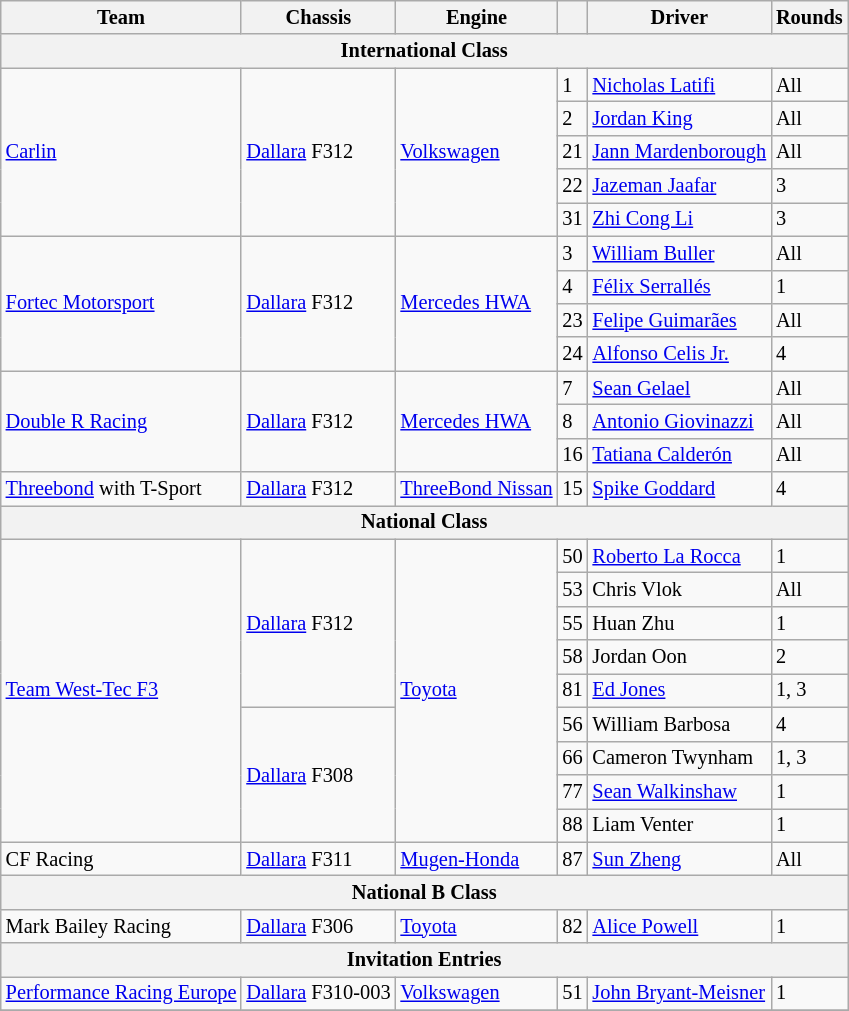<table class="wikitable" style="font-size: 85%;">
<tr>
<th>Team</th>
<th>Chassis</th>
<th>Engine</th>
<th></th>
<th>Driver</th>
<th>Rounds</th>
</tr>
<tr>
<th scope="rowspan"  colspan=6>International Class</th>
</tr>
<tr>
<td rowspan=5> <a href='#'>Carlin</a></td>
<td rowspan=5><a href='#'>Dallara</a> F312</td>
<td rowspan=5><a href='#'>Volkswagen</a></td>
<td>1</td>
<td> <a href='#'>Nicholas Latifi</a></td>
<td>All</td>
</tr>
<tr>
<td>2</td>
<td> <a href='#'>Jordan King</a></td>
<td>All</td>
</tr>
<tr>
<td>21</td>
<td> <a href='#'>Jann Mardenborough</a></td>
<td>All</td>
</tr>
<tr>
<td>22</td>
<td> <a href='#'>Jazeman Jaafar</a></td>
<td>3</td>
</tr>
<tr>
<td>31</td>
<td> <a href='#'>Zhi Cong Li</a></td>
<td>3</td>
</tr>
<tr>
<td rowspan=4> <a href='#'>Fortec Motorsport</a></td>
<td rowspan=4><a href='#'>Dallara</a> F312</td>
<td rowspan=4><a href='#'>Mercedes HWA</a></td>
<td>3</td>
<td> <a href='#'>William Buller</a></td>
<td>All</td>
</tr>
<tr>
<td>4</td>
<td> <a href='#'>Félix Serrallés</a></td>
<td>1</td>
</tr>
<tr>
<td>23</td>
<td> <a href='#'>Felipe Guimarães</a></td>
<td>All</td>
</tr>
<tr>
<td>24</td>
<td> <a href='#'>Alfonso Celis Jr.</a></td>
<td>4</td>
</tr>
<tr>
<td rowspan=3> <a href='#'>Double R Racing</a></td>
<td rowspan=3><a href='#'>Dallara</a> F312</td>
<td rowspan=3><a href='#'>Mercedes HWA</a></td>
<td>7</td>
<td> <a href='#'>Sean Gelael</a></td>
<td>All</td>
</tr>
<tr>
<td>8</td>
<td> <a href='#'>Antonio Giovinazzi</a></td>
<td>All</td>
</tr>
<tr>
<td>16</td>
<td> <a href='#'>Tatiana Calderón</a></td>
<td>All</td>
</tr>
<tr>
<td> <a href='#'>Threebond</a> with T-Sport</td>
<td><a href='#'>Dallara</a> F312</td>
<td><a href='#'>ThreeBond Nissan</a></td>
<td>15</td>
<td> <a href='#'>Spike Goddard</a></td>
<td>4</td>
</tr>
<tr>
<th scope="rowspan"  colspan=6>National Class</th>
</tr>
<tr>
<td rowspan=9> <a href='#'>Team West-Tec F3</a></td>
<td rowspan=5><a href='#'>Dallara</a> F312</td>
<td rowspan=9><a href='#'>Toyota</a></td>
<td>50</td>
<td> <a href='#'>Roberto La Rocca</a></td>
<td>1</td>
</tr>
<tr>
<td>53</td>
<td> Chris Vlok</td>
<td>All</td>
</tr>
<tr>
<td>55</td>
<td> Huan Zhu</td>
<td>1</td>
</tr>
<tr>
<td>58</td>
<td> Jordan Oon</td>
<td>2</td>
</tr>
<tr>
<td>81</td>
<td> <a href='#'>Ed Jones</a></td>
<td>1, 3</td>
</tr>
<tr>
<td rowspan=4><a href='#'>Dallara</a> F308</td>
<td>56</td>
<td> William Barbosa</td>
<td>4</td>
</tr>
<tr>
<td>66</td>
<td> Cameron Twynham</td>
<td>1, 3</td>
</tr>
<tr>
<td>77</td>
<td> <a href='#'>Sean Walkinshaw</a></td>
<td>1</td>
</tr>
<tr>
<td>88</td>
<td> Liam Venter</td>
<td>1</td>
</tr>
<tr>
<td> CF Racing</td>
<td><a href='#'>Dallara</a> F311</td>
<td><a href='#'>Mugen-Honda</a></td>
<td>87</td>
<td> <a href='#'>Sun Zheng</a></td>
<td>All</td>
</tr>
<tr>
<th scope="rowspan" colspan=6>National B Class</th>
</tr>
<tr>
<td> Mark Bailey Racing</td>
<td><a href='#'>Dallara</a> F306</td>
<td><a href='#'>Toyota</a></td>
<td>82</td>
<td> <a href='#'>Alice Powell</a></td>
<td>1</td>
</tr>
<tr>
<th scope="rowspan"  colspan=6>Invitation Entries</th>
</tr>
<tr>
<td nowrap> <a href='#'>Performance Racing Europe</a></td>
<td nowrap><a href='#'>Dallara</a> F310-003</td>
<td><a href='#'>Volkswagen</a></td>
<td>51</td>
<td nowrap> <a href='#'>John Bryant-Meisner</a></td>
<td>1</td>
</tr>
<tr>
</tr>
</table>
